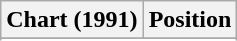<table class="wikitable sortable plainrowheaders" style="text-align:center">
<tr>
<th>Chart (1991)</th>
<th>Position</th>
</tr>
<tr>
</tr>
<tr>
</tr>
</table>
